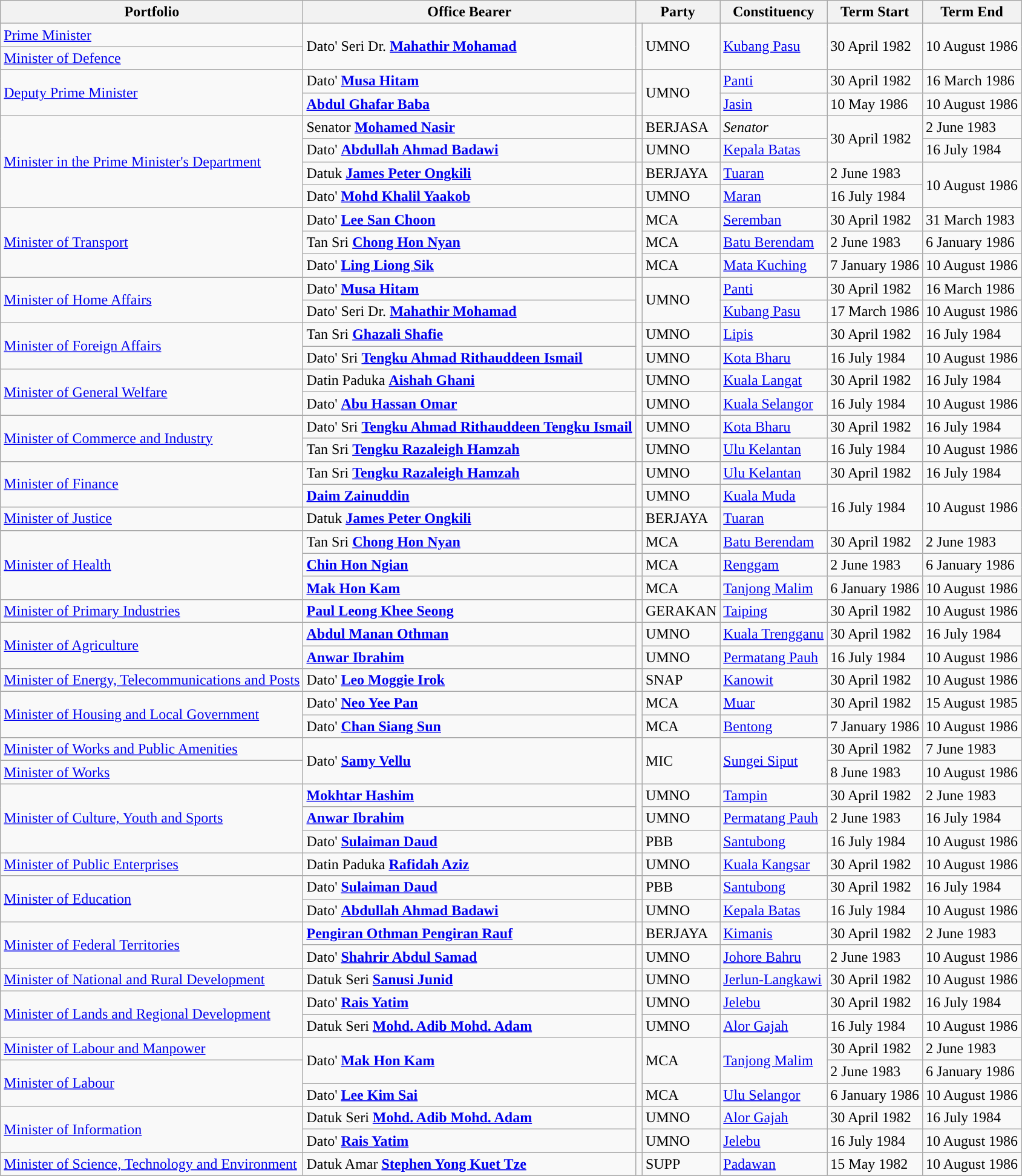<table class="sortable wikitable">
<tr>
<th>Portfolio</th>
<th>Office Bearer</th>
<th colspan=2>Party</th>
<th>Constituency</th>
<th>Term Start</th>
<th>Term End</th>
</tr>
<tr>
<td><a href='#'>Prime Minister</a></td>
<td rowspan=2>Dato' Seri Dr. <strong><a href='#'>Mahathir Mohamad</a></strong> </td>
<td rowspan=2 bgcolor=></td>
<td rowspan=2>UMNO</td>
<td rowspan=2><a href='#'>Kubang Pasu</a></td>
<td rowspan=2>30 April 1982</td>
<td rowspan=2>10 August 1986</td>
</tr>
<tr>
<td><a href='#'>Minister of Defence</a></td>
</tr>
<tr>
<td rowspan=2><a href='#'>Deputy Prime Minister</a></td>
<td>Dato' <strong><a href='#'>Musa Hitam</a></strong> </td>
<td rowspan=2 bgcolor=></td>
<td rowspan=2>UMNO</td>
<td><a href='#'>Panti</a></td>
<td>30 April 1982</td>
<td>16 March 1986</td>
</tr>
<tr>
<td><strong><a href='#'>Abdul Ghafar Baba</a></strong> </td>
<td><a href='#'>Jasin</a></td>
<td>10 May 1986</td>
<td>10 August 1986</td>
</tr>
<tr>
<td rowspan=4><a href='#'>Minister in the Prime Minister's Department</a></td>
<td>Senator <strong><a href='#'>Mohamed Nasir</a></strong></td>
<td></td>
<td>BERJASA</td>
<td><em>Senator</em></td>
<td rowspan=2>30 April 1982</td>
<td>2 June 1983</td>
</tr>
<tr>
<td>Dato' <strong><a href='#'>Abdullah Ahmad Badawi</a></strong> </td>
<td bgcolor=></td>
<td>UMNO</td>
<td><a href='#'>Kepala Batas</a></td>
<td>16 July 1984</td>
</tr>
<tr>
<td>Datuk <strong><a href='#'>James Peter Ongkili</a></strong> </td>
<td bgcolor=></td>
<td>BERJAYA</td>
<td><a href='#'>Tuaran</a></td>
<td>2 June 1983</td>
<td rowspan=2>10 August 1986</td>
</tr>
<tr>
<td>Dato' <strong><a href='#'>Mohd Khalil Yaakob</a></strong> </td>
<td bgcolor=></td>
<td>UMNO</td>
<td><a href='#'>Maran</a></td>
<td>16 July 1984</td>
</tr>
<tr>
<td rowspan=3><a href='#'>Minister of Transport</a></td>
<td>Dato' <strong><a href='#'>Lee San Choon</a></strong> </td>
<td rowspan=3 bgcolor=></td>
<td>MCA</td>
<td><a href='#'>Seremban</a></td>
<td>30 April 1982</td>
<td>31 March 1983</td>
</tr>
<tr>
<td>Tan Sri <strong><a href='#'>Chong Hon Nyan</a></strong> </td>
<td>MCA</td>
<td><a href='#'>Batu Berendam</a></td>
<td>2 June 1983</td>
<td>6 January 1986</td>
</tr>
<tr>
<td>Dato' <strong><a href='#'>Ling Liong Sik</a></strong> </td>
<td>MCA</td>
<td><a href='#'>Mata Kuching</a></td>
<td>7 January 1986</td>
<td>10 August 1986</td>
</tr>
<tr>
<td rowspan=2><a href='#'>Minister of Home Affairs</a></td>
<td>Dato' <strong><a href='#'>Musa Hitam</a></strong> </td>
<td rowspan=2 bgcolor=></td>
<td rowspan=2>UMNO</td>
<td><a href='#'>Panti</a></td>
<td>30 April 1982</td>
<td>16 March 1986</td>
</tr>
<tr>
<td>Dato' Seri Dr. <strong><a href='#'>Mahathir Mohamad</a></strong> </td>
<td><a href='#'>Kubang Pasu</a></td>
<td>17 March 1986</td>
<td>10 August 1986</td>
</tr>
<tr>
<td rowspan=2><a href='#'>Minister of Foreign Affairs</a></td>
<td>Tan Sri <strong><a href='#'>Ghazali Shafie</a></strong> </td>
<td rowspan=2 bgcolor=></td>
<td>UMNO</td>
<td><a href='#'>Lipis</a></td>
<td>30 April 1982</td>
<td>16 July 1984</td>
</tr>
<tr>
<td>Dato' Sri <strong><a href='#'>Tengku Ahmad Rithauddeen Ismail</a></strong> </td>
<td>UMNO</td>
<td><a href='#'>Kota Bharu</a></td>
<td>16 July 1984</td>
<td>10 August 1986</td>
</tr>
<tr>
<td rowspan=2><a href='#'>Minister of General Welfare</a></td>
<td>Datin Paduka <strong><a href='#'>Aishah Ghani</a></strong> </td>
<td rowspan=2 bgcolor=></td>
<td>UMNO</td>
<td><a href='#'>Kuala Langat</a></td>
<td>30 April 1982</td>
<td>16 July 1984</td>
</tr>
<tr>
<td>Dato' <strong><a href='#'>Abu Hassan Omar</a></strong> </td>
<td>UMNO</td>
<td><a href='#'>Kuala Selangor</a></td>
<td>16 July 1984</td>
<td>10 August 1986</td>
</tr>
<tr>
<td rowspan=2><a href='#'>Minister of Commerce and Industry</a></td>
<td>Dato' Sri <strong><a href='#'>Tengku Ahmad Rithauddeen Tengku Ismail</a></strong> </td>
<td rowspan=2 bgcolor=></td>
<td>UMNO</td>
<td><a href='#'>Kota Bharu</a></td>
<td>30 April 1982</td>
<td>16 July 1984</td>
</tr>
<tr>
<td>Tan Sri <strong><a href='#'>Tengku Razaleigh Hamzah</a></strong> </td>
<td>UMNO</td>
<td><a href='#'>Ulu Kelantan</a></td>
<td>16 July 1984</td>
<td>10 August 1986</td>
</tr>
<tr>
<td rowspan=2><a href='#'>Minister of Finance</a></td>
<td>Tan Sri <strong><a href='#'>Tengku Razaleigh Hamzah</a></strong> </td>
<td rowspan=2 bgcolor=></td>
<td>UMNO</td>
<td><a href='#'>Ulu Kelantan</a></td>
<td>30 April 1982</td>
<td>16 July 1984</td>
</tr>
<tr>
<td><strong><a href='#'>Daim Zainuddin</a></strong> </td>
<td>UMNO</td>
<td><a href='#'>Kuala Muda</a></td>
<td rowspan=2>16 July 1984</td>
<td rowspan=2>10 August 1986</td>
</tr>
<tr>
<td><a href='#'>Minister of Justice</a></td>
<td>Datuk <strong><a href='#'>James Peter Ongkili</a></strong> </td>
<td bgcolor=></td>
<td>BERJAYA</td>
<td><a href='#'>Tuaran</a></td>
</tr>
<tr>
<td rowspan=3><a href='#'>Minister of Health</a></td>
<td>Tan Sri <strong><a href='#'>Chong Hon Nyan</a></strong> </td>
<td bgcolor=></td>
<td>MCA</td>
<td><a href='#'>Batu Berendam</a></td>
<td>30 April 1982</td>
<td>2 June 1983</td>
</tr>
<tr>
<td><strong><a href='#'>Chin Hon Ngian</a></strong> </td>
<td bgcolor=></td>
<td>MCA</td>
<td><a href='#'>Renggam</a></td>
<td>2 June 1983</td>
<td>6 January 1986</td>
</tr>
<tr>
<td><strong><a href='#'>Mak Hon Kam</a></strong> </td>
<td bgcolor=></td>
<td>MCA</td>
<td><a href='#'>Tanjong Malim</a></td>
<td>6 January 1986</td>
<td>10 August 1986</td>
</tr>
<tr>
<td><a href='#'>Minister of Primary Industries</a></td>
<td><strong><a href='#'>Paul Leong Khee Seong</a></strong> </td>
<td bgcolor=></td>
<td>GERAKAN</td>
<td><a href='#'>Taiping</a></td>
<td>30 April 1982</td>
<td>10 August 1986</td>
</tr>
<tr>
<td rowspan=2><a href='#'>Minister of Agriculture</a></td>
<td><strong><a href='#'>Abdul Manan Othman</a></strong> </td>
<td rowspan=2 bgcolor=></td>
<td>UMNO</td>
<td><a href='#'>Kuala Trengganu</a></td>
<td>30 April 1982</td>
<td>16 July 1984</td>
</tr>
<tr>
<td><strong><a href='#'>Anwar Ibrahim</a></strong> </td>
<td>UMNO</td>
<td><a href='#'>Permatang Pauh</a></td>
<td>16 July 1984</td>
<td>10 August 1986</td>
</tr>
<tr>
<td><a href='#'>Minister of Energy, Telecommunications and Posts</a></td>
<td>Dato' <strong><a href='#'>Leo Moggie Irok</a></strong> </td>
<td bgcolor=></td>
<td>SNAP</td>
<td><a href='#'>Kanowit</a></td>
<td>30 April 1982</td>
<td>10 August 1986</td>
</tr>
<tr>
<td rowspan=2><a href='#'>Minister of Housing and Local Government</a></td>
<td>Dato' <strong><a href='#'>Neo Yee Pan</a></strong> </td>
<td rowspan=2 bgcolor=></td>
<td>MCA</td>
<td><a href='#'>Muar</a></td>
<td>30 April 1982</td>
<td>15 August 1985</td>
</tr>
<tr>
<td>Dato' <strong><a href='#'>Chan Siang Sun</a></strong> </td>
<td>MCA</td>
<td><a href='#'>Bentong</a></td>
<td>7 January 1986</td>
<td>10 August 1986</td>
</tr>
<tr>
<td><a href='#'>Minister of Works and Public Amenities</a></td>
<td rowspan=2>Dato' <strong><a href='#'>Samy Vellu</a></strong> </td>
<td rowspan=2 bgcolor=></td>
<td rowspan=2>MIC</td>
<td rowspan=2><a href='#'>Sungei Siput</a></td>
<td>30 April 1982</td>
<td>7 June 1983</td>
</tr>
<tr>
<td><a href='#'>Minister of Works</a></td>
<td>8 June 1983</td>
<td>10 August 1986</td>
</tr>
<tr>
<td rowspan=3><a href='#'>Minister of Culture, Youth and Sports</a></td>
<td><strong><a href='#'>Mokhtar Hashim</a></strong> </td>
<td rowspan=2 bgcolor=></td>
<td>UMNO</td>
<td><a href='#'>Tampin</a></td>
<td>30 April 1982</td>
<td>2 June 1983</td>
</tr>
<tr>
<td><strong><a href='#'>Anwar Ibrahim</a></strong> </td>
<td>UMNO</td>
<td><a href='#'>Permatang Pauh</a></td>
<td>2 June 1983</td>
<td>16 July 1984</td>
</tr>
<tr>
<td>Dato' <strong><a href='#'>Sulaiman Daud</a></strong> </td>
<td bgcolor=></td>
<td>PBB</td>
<td><a href='#'>Santubong</a></td>
<td>16 July 1984</td>
<td>10 August 1986</td>
</tr>
<tr>
<td><a href='#'>Minister of Public Enterprises</a></td>
<td>Datin Paduka <strong><a href='#'>Rafidah Aziz</a></strong> </td>
<td bgcolor=></td>
<td>UMNO</td>
<td><a href='#'>Kuala Kangsar</a></td>
<td>30 April 1982</td>
<td>10 August 1986</td>
</tr>
<tr>
<td rowspan=2><a href='#'>Minister of Education</a></td>
<td>Dato' <strong><a href='#'>Sulaiman Daud</a></strong> </td>
<td bgcolor=></td>
<td>PBB</td>
<td><a href='#'>Santubong</a></td>
<td>30 April 1982</td>
<td>16 July 1984</td>
</tr>
<tr>
<td>Dato' <strong><a href='#'>Abdullah Ahmad Badawi</a></strong> </td>
<td bgcolor=></td>
<td>UMNO</td>
<td><a href='#'>Kepala Batas</a></td>
<td>16 July 1984</td>
<td>10 August 1986</td>
</tr>
<tr>
<td rowspan=2><a href='#'>Minister of Federal Territories</a></td>
<td><strong><a href='#'>Pengiran Othman Pengiran Rauf</a></strong> </td>
<td></td>
<td>BERJAYA</td>
<td><a href='#'>Kimanis</a></td>
<td>30 April 1982</td>
<td>2 June 1983</td>
</tr>
<tr>
<td>Dato' <strong><a href='#'>Shahrir Abdul Samad</a></strong> </td>
<td bgcolor=></td>
<td>UMNO</td>
<td><a href='#'>Johore Bahru</a></td>
<td>2 June 1983</td>
<td>10 August 1986</td>
</tr>
<tr>
<td><a href='#'>Minister of National and Rural Development</a></td>
<td>Datuk Seri <strong><a href='#'>Sanusi Junid</a></strong> </td>
<td bgcolor=></td>
<td>UMNO</td>
<td><a href='#'>Jerlun-Langkawi</a></td>
<td>30 April 1982</td>
<td>10 August 1986</td>
</tr>
<tr>
<td rowspan=2><a href='#'>Minister of Lands and Regional Development</a></td>
<td>Dato' <strong><a href='#'>Rais Yatim</a></strong> </td>
<td rowspan=2 bgcolor=></td>
<td>UMNO</td>
<td><a href='#'>Jelebu</a></td>
<td>30 April 1982</td>
<td>16 July 1984</td>
</tr>
<tr>
<td>Datuk Seri <strong><a href='#'>Mohd. Adib Mohd. Adam</a></strong> </td>
<td>UMNO</td>
<td><a href='#'>Alor Gajah</a></td>
<td>16 July 1984</td>
<td>10 August 1986</td>
</tr>
<tr>
<td><a href='#'>Minister of Labour and Manpower</a></td>
<td rowspan=2>Dato' <strong><a href='#'>Mak Hon Kam</a></strong> </td>
<td rowspan=3 bgcolor=></td>
<td rowspan=2>MCA</td>
<td rowspan=2><a href='#'>Tanjong Malim</a></td>
<td>30 April 1982</td>
<td>2 June 1983</td>
</tr>
<tr>
<td rowspan=2><a href='#'>Minister of Labour</a></td>
<td>2 June 1983</td>
<td>6 January 1986</td>
</tr>
<tr>
<td>Dato' <strong><a href='#'>Lee Kim Sai</a></strong> </td>
<td>MCA</td>
<td><a href='#'>Ulu Selangor</a></td>
<td>6 January 1986</td>
<td>10 August 1986</td>
</tr>
<tr>
<td rowspan=2><a href='#'>Minister of Information</a></td>
<td>Datuk Seri <strong><a href='#'>Mohd. Adib Mohd. Adam</a></strong> </td>
<td rowspan=2 bgcolor=></td>
<td>UMNO</td>
<td><a href='#'>Alor Gajah</a></td>
<td>30 April 1982</td>
<td>16 July 1984</td>
</tr>
<tr>
<td>Dato' <strong><a href='#'>Rais Yatim</a></strong> </td>
<td>UMNO</td>
<td><a href='#'>Jelebu</a></td>
<td>16 July 1984</td>
<td>10 August 1986</td>
</tr>
<tr>
<td><a href='#'>Minister of Science, Technology and Environment</a></td>
<td>Datuk Amar <strong><a href='#'>Stephen Yong Kuet Tze</a></strong> </td>
<td bgcolor=></td>
<td>SUPP</td>
<td><a href='#'>Padawan</a></td>
<td>15 May 1982</td>
<td>10 August 1986</td>
</tr>
<tr>
</tr>
</table>
